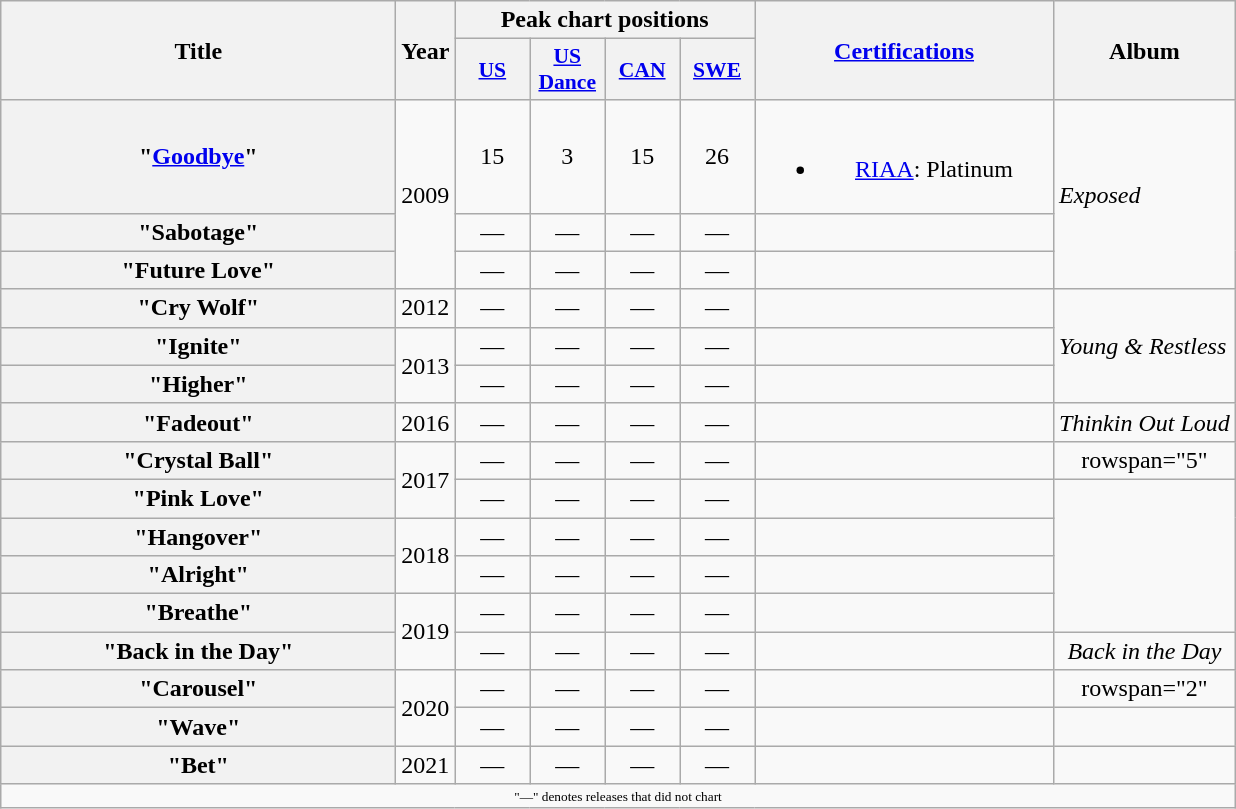<table class="wikitable plainrowheaders" style="text-align:center;">
<tr>
<th scope="col" rowspan="2" style="width:16em;">Title</th>
<th scope="col" rowspan="2">Year</th>
<th scope="col" colspan="4">Peak chart positions</th>
<th scope="col" rowspan="2" style="width:12em;"><a href='#'>Certifications</a></th>
<th scope="col" rowspan="2">Album</th>
</tr>
<tr>
<th scope="col" style="width:3em;font-size:90%;"><a href='#'>US</a><br></th>
<th scope="col" style="width:3em;font-size:90%;"><a href='#'>US Dance</a><br></th>
<th scope="col" style="width:3em;font-size:90%;"><a href='#'>CAN</a><br></th>
<th scope="col" style="width:3em;font-size:90%;"><a href='#'>SWE</a><br></th>
</tr>
<tr>
<th scope="row">"<a href='#'>Goodbye</a>"</th>
<td rowspan="3">2009</td>
<td>15</td>
<td>3</td>
<td>15</td>
<td>26</td>
<td><br><ul><li><a href='#'>RIAA</a>: Platinum</li></ul></td>
<td style="text-align:left;" rowspan="3"><em>Exposed</em></td>
</tr>
<tr>
<th scope="row">"Sabotage"</th>
<td>—</td>
<td>—</td>
<td>—</td>
<td>—</td>
<td></td>
</tr>
<tr>
<th scope="row">"Future Love"</th>
<td>—</td>
<td>—</td>
<td>—</td>
<td>—</td>
<td></td>
</tr>
<tr>
<th scope="row">"Cry Wolf"</th>
<td>2012</td>
<td>—</td>
<td>—</td>
<td>—</td>
<td>—</td>
<td></td>
<td style="text-align:left;" rowspan="3"><em>Young & Restless</em></td>
</tr>
<tr>
<th scope="row">"Ignite"</th>
<td rowspan="2">2013</td>
<td>—</td>
<td>—</td>
<td>—</td>
<td>—</td>
<td></td>
</tr>
<tr>
<th scope="row">"Higher"</th>
<td>—</td>
<td>—</td>
<td>—</td>
<td>—</td>
<td></td>
</tr>
<tr>
<th scope="row">"Fadeout" <br></th>
<td>2016</td>
<td>—</td>
<td>—</td>
<td>—</td>
<td>—</td>
<td></td>
<td><em>Thinkin Out Loud</em></td>
</tr>
<tr>
<th scope="row">"Crystal Ball"</th>
<td rowspan="2">2017</td>
<td>—</td>
<td>—</td>
<td>—</td>
<td>—</td>
<td></td>
<td>rowspan="5" </td>
</tr>
<tr>
<th scope="row">"Pink Love"</th>
<td>—</td>
<td>—</td>
<td>—</td>
<td>—</td>
<td></td>
</tr>
<tr>
<th scope="row">"Hangover"</th>
<td rowspan="2">2018</td>
<td>—</td>
<td>—</td>
<td>—</td>
<td>—</td>
<td></td>
</tr>
<tr>
<th scope="row">"Alright"</th>
<td>—</td>
<td>—</td>
<td>—</td>
<td>—</td>
<td></td>
</tr>
<tr>
<th scope="row">"Breathe"</th>
<td rowspan="2">2019</td>
<td>—</td>
<td>—</td>
<td>—</td>
<td>—</td>
<td></td>
</tr>
<tr>
<th scope="row">"Back in the Day"</th>
<td>—</td>
<td>—</td>
<td>—</td>
<td>—</td>
<td></td>
<td><em>Back in the Day</em></td>
</tr>
<tr>
<th scope="row">"Carousel"</th>
<td rowspan="2">2020</td>
<td>—</td>
<td>—</td>
<td>—</td>
<td>—</td>
<td></td>
<td>rowspan="2" </td>
</tr>
<tr>
<th scope="row">"Wave"</th>
<td>—</td>
<td>—</td>
<td>—</td>
<td>—</td>
<td></td>
</tr>
<tr>
<th scope="row">"Bet" <br></th>
<td>2021</td>
<td>—</td>
<td>—</td>
<td>—</td>
<td>—</td>
<td></td>
<td></td>
</tr>
<tr>
<td colspan="10" style="font-size:8pt"><small>"—" denotes releases that did not chart</small></td>
</tr>
</table>
